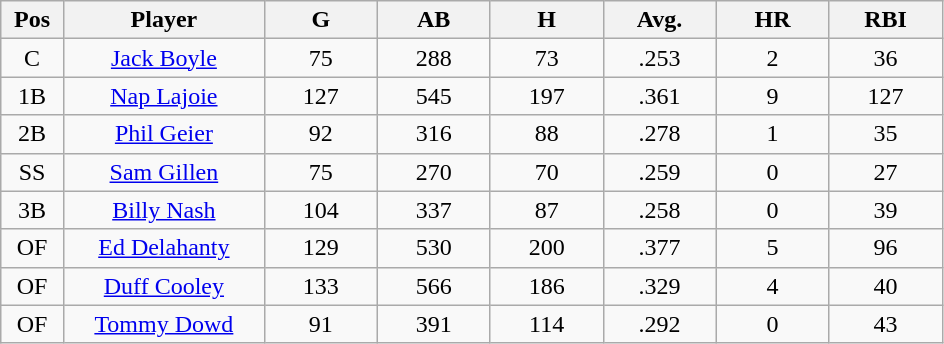<table class="wikitable sortable">
<tr>
<th bgcolor="#DDDDFF" width="5%">Pos</th>
<th bgcolor="#DDDDFF" width="16%">Player</th>
<th bgcolor="#DDDDFF" width="9%">G</th>
<th bgcolor="#DDDDFF" width="9%">AB</th>
<th bgcolor="#DDDDFF" width="9%">H</th>
<th bgcolor="#DDDDFF" width="9%">Avg.</th>
<th bgcolor="#DDDDFF" width="9%">HR</th>
<th bgcolor="#DDDDFF" width="9%">RBI</th>
</tr>
<tr align="center">
<td>C</td>
<td><a href='#'>Jack Boyle</a></td>
<td>75</td>
<td>288</td>
<td>73</td>
<td>.253</td>
<td>2</td>
<td>36</td>
</tr>
<tr align=center>
<td>1B</td>
<td><a href='#'>Nap Lajoie</a></td>
<td>127</td>
<td>545</td>
<td>197</td>
<td>.361</td>
<td>9</td>
<td>127</td>
</tr>
<tr align=center>
<td>2B</td>
<td><a href='#'>Phil Geier</a></td>
<td>92</td>
<td>316</td>
<td>88</td>
<td>.278</td>
<td>1</td>
<td>35</td>
</tr>
<tr align=center>
<td>SS</td>
<td><a href='#'>Sam Gillen</a></td>
<td>75</td>
<td>270</td>
<td>70</td>
<td>.259</td>
<td>0</td>
<td>27</td>
</tr>
<tr align=center>
<td>3B</td>
<td><a href='#'>Billy Nash</a></td>
<td>104</td>
<td>337</td>
<td>87</td>
<td>.258</td>
<td>0</td>
<td>39</td>
</tr>
<tr align=center>
<td>OF</td>
<td><a href='#'>Ed Delahanty</a></td>
<td>129</td>
<td>530</td>
<td>200</td>
<td>.377</td>
<td>5</td>
<td>96</td>
</tr>
<tr align=center>
<td>OF</td>
<td><a href='#'>Duff Cooley</a></td>
<td>133</td>
<td>566</td>
<td>186</td>
<td>.329</td>
<td>4</td>
<td>40</td>
</tr>
<tr align=center>
<td>OF</td>
<td><a href='#'>Tommy Dowd</a></td>
<td>91</td>
<td>391</td>
<td>114</td>
<td>.292</td>
<td>0</td>
<td>43</td>
</tr>
</table>
